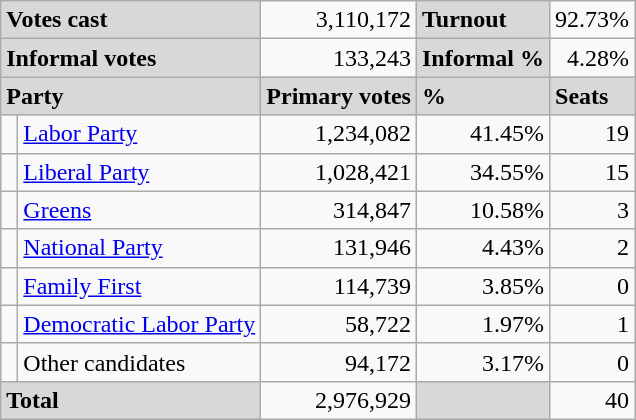<table class="wikitable">
<tr>
<td colspan=2 bgcolor="#D8D8D8"><strong>Votes cast</strong></td>
<td align="right">3,110,172</td>
<td bgcolor="#D8D8D8" width="67"><strong>Turnout</strong></td>
<td align="right">92.73%</td>
</tr>
<tr>
<td colspan="2" bgcolor="#D8D8D8"><strong>Informal votes</strong></td>
<td align="right">133,243</td>
<td bgcolor="#D8D8D8"><strong>Informal %</strong></td>
<td align="right">4.28%</td>
</tr>
<tr>
<td colspan="2" bgcolor="#D8D8D8"><strong>Party</strong></td>
<td bgcolor="#D8D8D8"><strong>Primary votes</strong></td>
<td bgcolor="#D8D8D8"><strong>%</strong></td>
<td bgcolor="#D8D8D8"><strong>Seats</strong></td>
</tr>
<tr>
<td> </td>
<td><a href='#'>Labor Party</a></td>
<td align="right">1,234,082</td>
<td align="right">41.45%</td>
<td align="right">19</td>
</tr>
<tr>
<td> </td>
<td><a href='#'>Liberal Party</a></td>
<td align="right">1,028,421</td>
<td align="right">34.55%</td>
<td align="right">15</td>
</tr>
<tr>
<td> </td>
<td><a href='#'>Greens</a></td>
<td align="right">314,847</td>
<td align="right">10.58%</td>
<td align="right">3</td>
</tr>
<tr>
<td> </td>
<td><a href='#'>National Party</a></td>
<td align="right">131,946</td>
<td align="right">4.43%</td>
<td align="right">2</td>
</tr>
<tr>
<td> </td>
<td><a href='#'>Family First</a></td>
<td align="right">114,739</td>
<td align="right">3.85%</td>
<td align="right">0</td>
</tr>
<tr>
<td> </td>
<td><a href='#'>Democratic Labor Party</a></td>
<td align="right">58,722</td>
<td align="right">1.97%</td>
<td align="right">1</td>
</tr>
<tr>
<td> </td>
<td>Other candidates</td>
<td align="right">94,172</td>
<td align="right">3.17%</td>
<td align="right">0</td>
</tr>
<tr>
<td colspan="2" bgcolor="#D8D8D8"><strong>Total</strong></td>
<td align="right">2,976,929</td>
<td bgcolor="#D8D8D8"></td>
<td align="right">40</td>
</tr>
</table>
